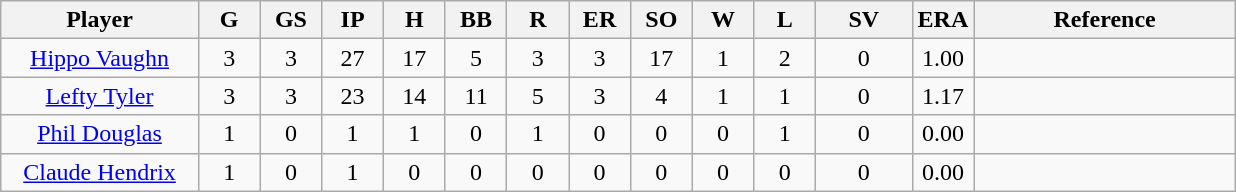<table class="wikitable sortable" style="text-align:center">
<tr>
<th width="16%">Player</th>
<th width="5%">G</th>
<th width="5%">GS</th>
<th width="5%">IP</th>
<th width="5%">H</th>
<th width="5%">BB</th>
<th width="5%">R</th>
<th width="5%">ER</th>
<th width="5%">SO</th>
<th width="5%">W</th>
<th width="5%">L</th>
<th>SV</th>
<th width="5%">ERA</th>
<th>Reference</th>
</tr>
<tr>
<td><a href='#'>Hippo Vaughn</a></td>
<td>3</td>
<td>3</td>
<td>27</td>
<td>17</td>
<td>5</td>
<td>3</td>
<td>3</td>
<td>17</td>
<td>1</td>
<td>2</td>
<td>0</td>
<td>1.00</td>
<td></td>
</tr>
<tr>
<td><a href='#'>Lefty Tyler</a></td>
<td>3</td>
<td>3</td>
<td>23</td>
<td>14</td>
<td>11</td>
<td>5</td>
<td>3</td>
<td>4</td>
<td>1</td>
<td>1</td>
<td>0</td>
<td>1.17</td>
<td></td>
</tr>
<tr>
<td><a href='#'>Phil Douglas</a></td>
<td>1</td>
<td>0</td>
<td>1</td>
<td>1</td>
<td>0</td>
<td>1</td>
<td>0</td>
<td>0</td>
<td>0</td>
<td>1</td>
<td>0</td>
<td>0.00</td>
<td></td>
</tr>
<tr>
<td><a href='#'>Claude Hendrix</a></td>
<td>1</td>
<td>0</td>
<td>1</td>
<td>0</td>
<td>0</td>
<td>0</td>
<td>0</td>
<td>0</td>
<td>0</td>
<td>0</td>
<td>0</td>
<td>0.00</td>
<td></td>
</tr>
</table>
